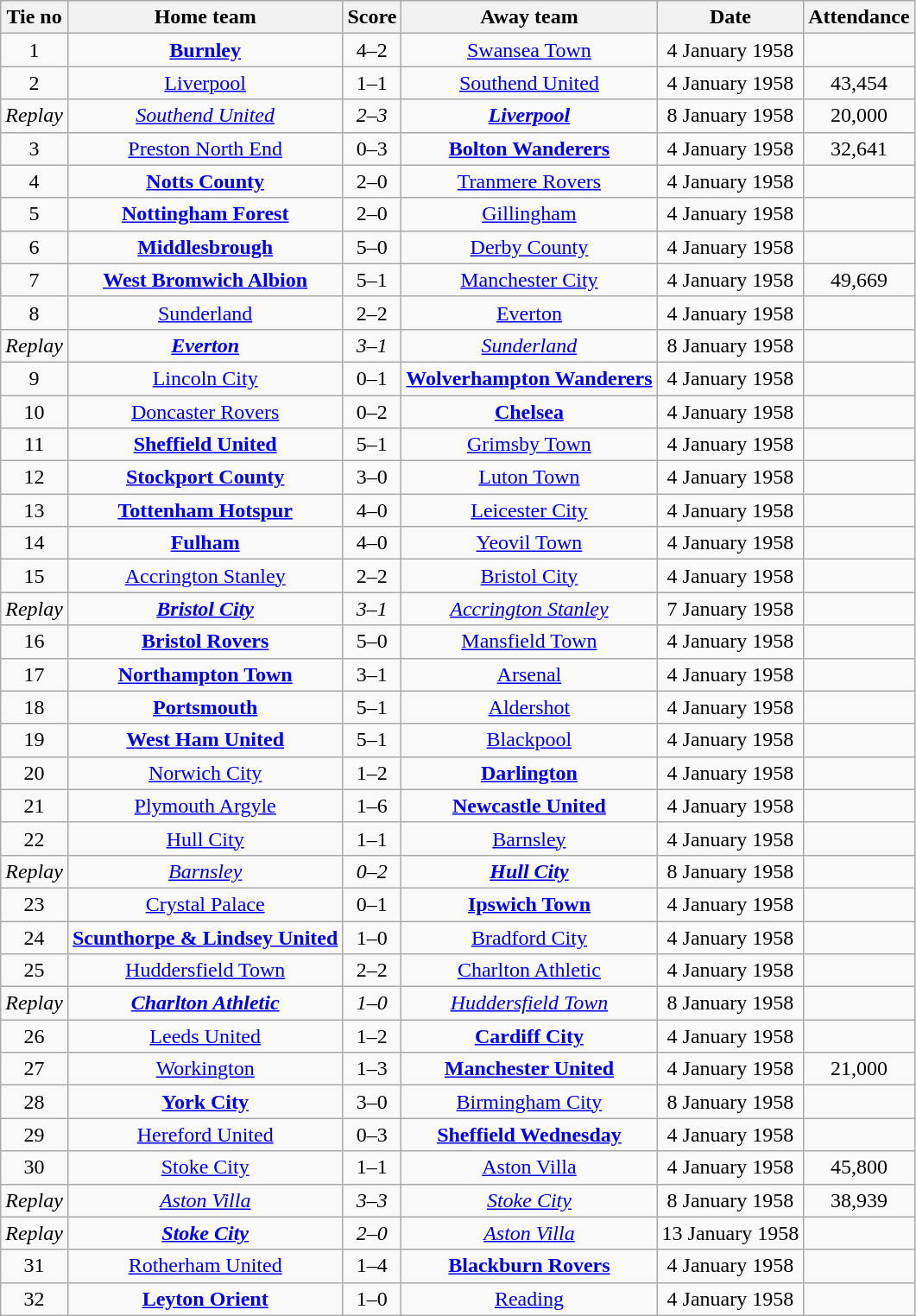<table class="wikitable" style="text-align: center">
<tr>
<th>Tie no</th>
<th>Home team</th>
<th>Score</th>
<th>Away team</th>
<th>Date</th>
<th>Attendance</th>
</tr>
<tr>
<td>1</td>
<td><strong><a href='#'>Burnley</a></strong></td>
<td>4–2</td>
<td><a href='#'>Swansea Town</a></td>
<td>4 January 1958</td>
<td></td>
</tr>
<tr>
<td>2</td>
<td><a href='#'>Liverpool</a></td>
<td>1–1</td>
<td><a href='#'>Southend United</a></td>
<td>4 January 1958</td>
<td>43,454</td>
</tr>
<tr>
<td><em>Replay</em></td>
<td><em><a href='#'>Southend United</a></em></td>
<td><em>2–3</em></td>
<td><strong><em><a href='#'>Liverpool</a></em></strong></td>
<td>8 January 1958</td>
<td>20,000</td>
</tr>
<tr>
<td>3</td>
<td><a href='#'>Preston North End</a></td>
<td>0–3</td>
<td><strong><a href='#'>Bolton Wanderers</a></strong></td>
<td>4 January 1958</td>
<td>32,641</td>
</tr>
<tr>
<td>4</td>
<td><strong><a href='#'>Notts County</a></strong></td>
<td>2–0</td>
<td><a href='#'>Tranmere Rovers</a></td>
<td>4 January 1958</td>
<td></td>
</tr>
<tr>
<td>5</td>
<td><strong><a href='#'>Nottingham Forest</a></strong></td>
<td>2–0</td>
<td><a href='#'>Gillingham</a></td>
<td>4 January 1958</td>
<td></td>
</tr>
<tr>
<td>6</td>
<td><strong><a href='#'>Middlesbrough</a></strong></td>
<td>5–0</td>
<td><a href='#'>Derby County</a></td>
<td>4 January 1958</td>
<td></td>
</tr>
<tr>
<td>7</td>
<td><strong><a href='#'>West Bromwich Albion</a></strong></td>
<td>5–1</td>
<td><a href='#'>Manchester City</a></td>
<td>4 January 1958</td>
<td>49,669</td>
</tr>
<tr>
<td>8</td>
<td><a href='#'>Sunderland</a></td>
<td>2–2</td>
<td><a href='#'>Everton</a></td>
<td>4 January 1958</td>
<td></td>
</tr>
<tr>
<td><em>Replay</em></td>
<td><strong><em><a href='#'>Everton</a></em></strong></td>
<td><em>3–1</em></td>
<td><em><a href='#'>Sunderland</a></em></td>
<td>8 January 1958</td>
<td></td>
</tr>
<tr>
<td>9</td>
<td><a href='#'>Lincoln City</a></td>
<td>0–1</td>
<td><strong><a href='#'>Wolverhampton Wanderers</a></strong></td>
<td>4 January 1958</td>
<td></td>
</tr>
<tr>
<td>10</td>
<td><a href='#'>Doncaster Rovers</a></td>
<td>0–2</td>
<td><strong><a href='#'>Chelsea</a></strong></td>
<td>4 January 1958</td>
<td></td>
</tr>
<tr>
<td>11</td>
<td><strong><a href='#'>Sheffield United</a></strong></td>
<td>5–1</td>
<td><a href='#'>Grimsby Town</a></td>
<td>4 January 1958</td>
<td></td>
</tr>
<tr>
<td>12</td>
<td><strong><a href='#'>Stockport County</a></strong></td>
<td>3–0</td>
<td><a href='#'>Luton Town</a></td>
<td>4 January 1958</td>
<td></td>
</tr>
<tr>
<td>13</td>
<td><strong><a href='#'>Tottenham Hotspur</a></strong></td>
<td>4–0</td>
<td><a href='#'>Leicester City</a></td>
<td>4 January 1958</td>
<td></td>
</tr>
<tr>
<td>14</td>
<td><strong><a href='#'>Fulham</a></strong></td>
<td>4–0</td>
<td><a href='#'>Yeovil Town</a></td>
<td>4 January 1958</td>
<td></td>
</tr>
<tr>
<td>15</td>
<td><a href='#'>Accrington Stanley</a></td>
<td>2–2</td>
<td><a href='#'>Bristol City</a></td>
<td>4 January 1958</td>
<td></td>
</tr>
<tr>
<td><em>Replay</em></td>
<td><strong><em><a href='#'>Bristol City</a></em></strong></td>
<td><em>3–1</em></td>
<td><em><a href='#'>Accrington Stanley</a></em></td>
<td>7 January 1958</td>
<td></td>
</tr>
<tr>
<td>16</td>
<td><strong><a href='#'>Bristol Rovers</a></strong></td>
<td>5–0</td>
<td><a href='#'>Mansfield Town</a></td>
<td>4 January 1958</td>
<td></td>
</tr>
<tr>
<td>17</td>
<td><strong><a href='#'>Northampton Town</a></strong></td>
<td>3–1</td>
<td><a href='#'>Arsenal</a></td>
<td>4 January 1958</td>
<td></td>
</tr>
<tr>
<td>18</td>
<td><strong><a href='#'>Portsmouth</a></strong></td>
<td>5–1</td>
<td><a href='#'>Aldershot</a></td>
<td>4 January 1958</td>
<td></td>
</tr>
<tr>
<td>19</td>
<td><strong><a href='#'>West Ham United</a></strong></td>
<td>5–1</td>
<td><a href='#'>Blackpool</a></td>
<td>4 January 1958</td>
<td></td>
</tr>
<tr>
<td>20</td>
<td><a href='#'>Norwich City</a></td>
<td>1–2</td>
<td><strong><a href='#'>Darlington</a></strong></td>
<td>4 January 1958</td>
<td></td>
</tr>
<tr>
<td>21</td>
<td><a href='#'>Plymouth Argyle</a></td>
<td>1–6</td>
<td><strong><a href='#'>Newcastle United</a></strong></td>
<td>4 January 1958</td>
<td></td>
</tr>
<tr>
<td>22</td>
<td><a href='#'>Hull City</a></td>
<td>1–1</td>
<td><a href='#'>Barnsley</a></td>
<td>4 January 1958</td>
<td></td>
</tr>
<tr>
<td><em>Replay</em></td>
<td><em><a href='#'>Barnsley</a></em></td>
<td><em>0–2</em></td>
<td><strong><em><a href='#'>Hull City</a></em></strong></td>
<td>8 January 1958</td>
</tr>
<tr>
<td>23</td>
<td><a href='#'>Crystal Palace</a></td>
<td>0–1</td>
<td><strong><a href='#'>Ipswich Town</a></strong></td>
<td>4 January 1958</td>
<td></td>
</tr>
<tr>
<td>24</td>
<td><strong><a href='#'>Scunthorpe & Lindsey United</a></strong></td>
<td>1–0</td>
<td><a href='#'>Bradford City</a></td>
<td>4 January 1958</td>
<td></td>
</tr>
<tr>
<td>25</td>
<td><a href='#'>Huddersfield Town</a></td>
<td>2–2</td>
<td><a href='#'>Charlton Athletic</a></td>
<td>4 January 1958</td>
<td></td>
</tr>
<tr>
<td><em>Replay</em></td>
<td><strong><em><a href='#'>Charlton Athletic</a></em></strong></td>
<td><em>1–0</em></td>
<td><em><a href='#'>Huddersfield Town</a></em></td>
<td>8 January 1958</td>
<td></td>
</tr>
<tr>
<td>26</td>
<td><a href='#'>Leeds United</a></td>
<td>1–2</td>
<td><strong><a href='#'>Cardiff City</a></strong></td>
<td>4 January 1958</td>
<td></td>
</tr>
<tr>
<td>27</td>
<td><a href='#'>Workington</a></td>
<td>1–3</td>
<td><strong><a href='#'>Manchester United</a></strong></td>
<td>4 January 1958</td>
<td>21,000</td>
</tr>
<tr>
<td>28</td>
<td><strong><a href='#'>York City</a></strong></td>
<td>3–0</td>
<td><a href='#'>Birmingham City</a></td>
<td>8 January 1958</td>
<td></td>
</tr>
<tr>
<td>29</td>
<td><a href='#'>Hereford United</a></td>
<td>0–3</td>
<td><strong><a href='#'>Sheffield Wednesday</a></strong></td>
<td>4 January 1958</td>
<td></td>
</tr>
<tr>
<td>30</td>
<td><a href='#'>Stoke City</a></td>
<td>1–1</td>
<td><a href='#'>Aston Villa</a></td>
<td>4 January 1958</td>
<td>45,800</td>
</tr>
<tr>
<td><em>Replay</em></td>
<td><em><a href='#'>Aston Villa</a></em></td>
<td><em>3–3</em></td>
<td><em><a href='#'>Stoke City</a></em></td>
<td>8 January 1958</td>
<td>38,939</td>
</tr>
<tr>
<td><em>Replay</em></td>
<td><strong><em><a href='#'>Stoke City</a></em></strong></td>
<td><em>2–0</em></td>
<td><em><a href='#'>Aston Villa</a></em></td>
<td>13 January 1958</td>
<td></td>
</tr>
<tr>
<td>31</td>
<td><a href='#'>Rotherham United</a></td>
<td>1–4</td>
<td><strong><a href='#'>Blackburn Rovers</a></strong></td>
<td>4 January 1958</td>
<td></td>
</tr>
<tr>
<td>32</td>
<td><strong><a href='#'>Leyton Orient</a></strong></td>
<td>1–0</td>
<td><a href='#'>Reading</a></td>
<td>4 January 1958</td>
<td></td>
</tr>
</table>
